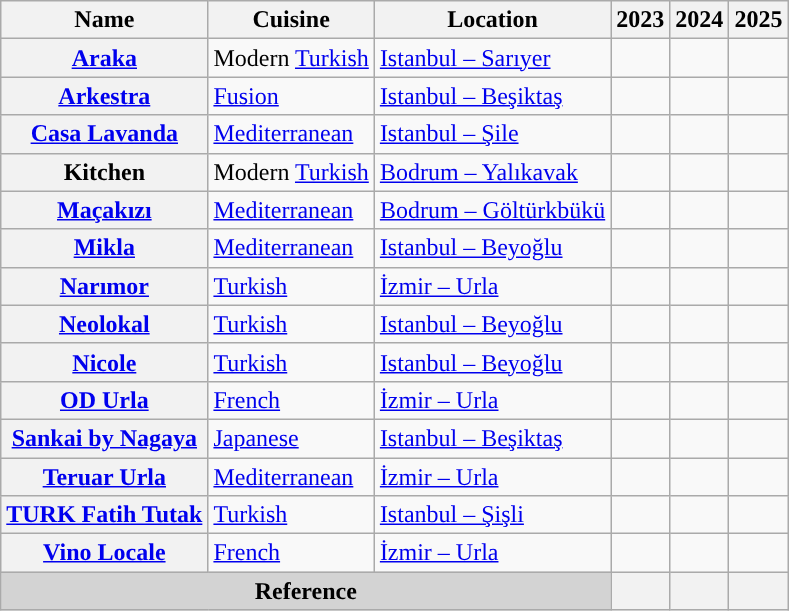<table class="wikitable sortable plainrowheaders" style="text-align:left;"">
<tr>
<th scope="col">Name</th>
<th scope="col">Cuisine</th>
<th scope="col">Location</th>
<th scope="col">2023</th>
<th scope="col">2024</th>
<th scope="col">2025</th>
</tr>
<tr>
<th scope="row"><a href='#'>Araka</a></th>
<td>Modern <a href='#'>Turkish</a></td>
<td><a href='#'>Istanbul – Sarıyer</a></td>
<td></td>
<td></td>
<td></td>
</tr>
<tr>
<th scope="row"><a href='#'>Arkestra</a></th>
<td><a href='#'>Fusion</a></td>
<td><a href='#'>Istanbul – Beşiktaş</a></td>
<td></td>
<td></td>
<td></td>
</tr>
<tr>
<th scope="row"><a href='#'>Casa Lavanda</a></th>
<td><a href='#'>Mediterranean</a></td>
<td><a href='#'>Istanbul – Şile</a></td>
<td></td>
<td></td>
<td></td>
</tr>
<tr>
<th scope="row">Kitchen</th>
<td>Modern <a href='#'>Turkish</a></td>
<td><a href='#'>Bodrum – Yalıkavak</a></td>
<td></td>
<td></td>
<td></td>
</tr>
<tr>
<th scope="row"><a href='#'>Maçakızı</a></th>
<td><a href='#'>Mediterranean</a></td>
<td><a href='#'>Bodrum – Göltürkbükü</a></td>
<td></td>
<td></td>
<td></td>
</tr>
<tr>
<th scope="row"><a href='#'>Mikla</a></th>
<td><a href='#'>Mediterranean</a></td>
<td><a href='#'>Istanbul – Beyoğlu</a></td>
<td></td>
<td></td>
<td></td>
</tr>
<tr>
<th scope="row"><a href='#'>Narımor</a></th>
<td><a href='#'>Turkish</a></td>
<td><a href='#'>İzmir – Urla</a></td>
<td></td>
<td></td>
<td></td>
</tr>
<tr>
<th scope="row"><a href='#'>Neolokal</a></th>
<td><a href='#'>Turkish</a></td>
<td><a href='#'>Istanbul – Beyoğlu</a></td>
<td></td>
<td></td>
<td></td>
</tr>
<tr>
<th scope="row"><a href='#'>Nicole</a></th>
<td><a href='#'>Turkish</a></td>
<td><a href='#'>Istanbul – Beyoğlu</a></td>
<td></td>
<td></td>
<td></td>
</tr>
<tr>
<th scope="row"><a href='#'>OD Urla</a></th>
<td><a href='#'>French</a></td>
<td><a href='#'>İzmir – Urla</a></td>
<td></td>
<td></td>
<td></td>
</tr>
<tr>
<th scope="row"><a href='#'>Sankai by Nagaya</a></th>
<td><a href='#'>Japanese</a></td>
<td><a href='#'>Istanbul – Beşiktaş</a></td>
<td></td>
<td></td>
<td></td>
</tr>
<tr>
<th scope="row"><a href='#'>Teruar Urla</a></th>
<td><a href='#'>Mediterranean</a></td>
<td><a href='#'>İzmir – Urla</a></td>
<td></td>
<td></td>
<td></td>
</tr>
<tr>
<th scope="row"><a href='#'>TURK Fatih Tutak</a></th>
<td><a href='#'>Turkish</a></td>
<td><a href='#'>Istanbul – Şişli</a></td>
<td></td>
<td></td>
<td></td>
</tr>
<tr>
<th scope="row"><a href='#'>Vino Locale</a></th>
<td><a href='#'>French</a></td>
<td><a href='#'>İzmir – Urla</a></td>
<td></td>
<td></td>
<td></td>
</tr>
<tr>
<th colspan="3" style="text-align: center;background: lightgray;">Reference</th>
<th></th>
<th></th>
<th></th>
</tr>
</table>
